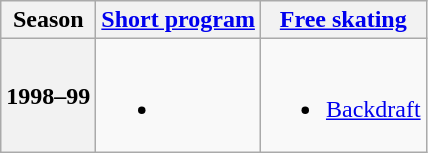<table class=wikitable style=text-align:center>
<tr>
<th>Season</th>
<th><a href='#'>Short program</a></th>
<th><a href='#'>Free skating</a></th>
</tr>
<tr>
<th>1998–99 <br> </th>
<td><br><ul><li></li></ul></td>
<td><br><ul><li><a href='#'>Backdraft</a> <br></li></ul></td>
</tr>
</table>
